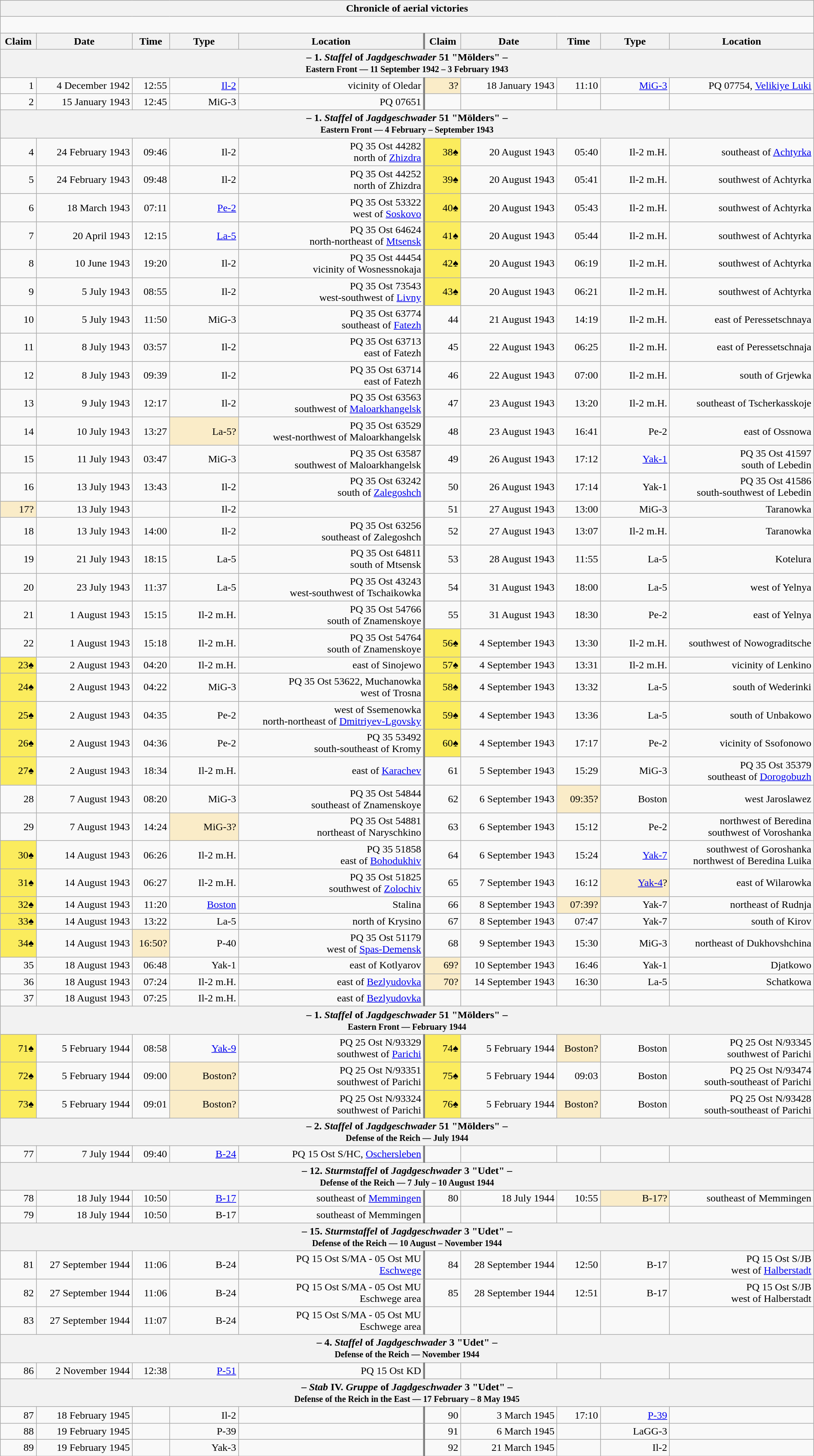<table class="wikitable plainrowheaders collapsible" style="margin-left: auto; margin-right: auto; border: none; text-align:right; width: 100%;">
<tr>
<th colspan="10">Chronicle of aerial victories</th>
</tr>
<tr>
<td colspan="10" style="text-align: left;"><br>
</td>
</tr>
<tr>
<th scope="col">Claim</th>
<th scope="col">Date</th>
<th scope="col">Time</th>
<th scope="col" width="100px">Type</th>
<th scope="col">Location</th>
<th scope="col" style="border-left: 3px solid grey;">Claim</th>
<th scope="col">Date</th>
<th scope="col">Time</th>
<th scope="col" width="100px">Type</th>
<th scope="col">Location</th>
</tr>
<tr>
<th colspan="10">– 1. <em>Staffel</em> of <em>Jagdgeschwader</em> 51 "Mölders" –<br><small>Eastern Front — 11 September 1942 – 3 February 1943</small></th>
</tr>
<tr>
<td>1</td>
<td>4 December 1942</td>
<td>12:55</td>
<td><a href='#'>Il-2</a></td>
<td>vicinity of Oledar</td>
<td style="border-left: 3px solid grey; background:#faecc8">3?</td>
<td>18 January 1943</td>
<td>11:10</td>
<td><a href='#'>MiG-3</a></td>
<td>PQ 07754, <a href='#'>Velikiye Luki</a></td>
</tr>
<tr>
<td>2</td>
<td>15 January 1943</td>
<td>12:45</td>
<td>MiG-3</td>
<td>PQ 07651</td>
<td style="border-left: 3px solid grey;"></td>
<td></td>
<td></td>
<td></td>
<td></td>
</tr>
<tr>
<th colspan="10">– 1. <em>Staffel</em> of <em>Jagdgeschwader</em> 51 "Mölders" –<br><small>Eastern Front — 4 February – September 1943</small></th>
</tr>
<tr>
<td>4</td>
<td>24 February 1943</td>
<td>09:46</td>
<td>Il-2</td>
<td>PQ 35 Ost 44282<br> north of <a href='#'>Zhizdra</a></td>
<td style="border-left: 3px solid grey; background:#fbec5d;">38♠</td>
<td>20 August 1943</td>
<td>05:40</td>
<td>Il-2 m.H.</td>
<td>southeast of <a href='#'>Achtyrka</a></td>
</tr>
<tr>
<td>5</td>
<td>24 February 1943</td>
<td>09:48</td>
<td>Il-2</td>
<td>PQ 35 Ost 44252<br> north of Zhizdra</td>
<td style="border-left: 3px solid grey; background:#fbec5d;">39♠</td>
<td>20 August 1943</td>
<td>05:41</td>
<td>Il-2 m.H.</td>
<td>southwest of Achtyrka</td>
</tr>
<tr>
<td>6</td>
<td>18 March 1943</td>
<td>07:11</td>
<td><a href='#'>Pe-2</a></td>
<td>PQ 35 Ost 53322<br> west of <a href='#'>Soskovo</a></td>
<td style="border-left: 3px solid grey; background:#fbec5d;">40♠</td>
<td>20 August 1943</td>
<td>05:43</td>
<td>Il-2 m.H.</td>
<td>southwest of Achtyrka</td>
</tr>
<tr>
<td>7</td>
<td>20 April 1943</td>
<td>12:15</td>
<td><a href='#'>La-5</a></td>
<td>PQ 35 Ost 64624<br> north-northeast of <a href='#'>Mtsensk</a></td>
<td style="border-left: 3px solid grey; background:#fbec5d;">41♠</td>
<td>20 August 1943</td>
<td>05:44</td>
<td>Il-2 m.H.</td>
<td>southwest of Achtyrka</td>
</tr>
<tr>
<td>8</td>
<td>10 June 1943</td>
<td>19:20</td>
<td>Il-2</td>
<td>PQ 35 Ost 44454<br>vicinity of Wosnessnokaja</td>
<td style="border-left: 3px solid grey; background:#fbec5d;">42♠</td>
<td>20 August 1943</td>
<td>06:19</td>
<td>Il-2 m.H.</td>
<td>southwest of Achtyrka</td>
</tr>
<tr>
<td>9</td>
<td>5 July 1943</td>
<td>08:55</td>
<td>Il-2</td>
<td>PQ 35 Ost 73543<br> west-southwest of <a href='#'>Livny</a></td>
<td style="border-left: 3px solid grey; background:#fbec5d;">43♠</td>
<td>20 August 1943</td>
<td>06:21</td>
<td>Il-2 m.H.</td>
<td>southwest of Achtyrka</td>
</tr>
<tr>
<td>10</td>
<td>5 July 1943</td>
<td>11:50</td>
<td>MiG-3</td>
<td>PQ 35 Ost 63774<br> southeast of <a href='#'>Fatezh</a></td>
<td style="border-left: 3px solid grey;">44</td>
<td>21 August 1943</td>
<td>14:19</td>
<td>Il-2 m.H.</td>
<td>east of Peressetschnaya</td>
</tr>
<tr>
<td>11</td>
<td>8 July 1943</td>
<td>03:57</td>
<td>Il-2</td>
<td>PQ 35 Ost 63713<br> east of Fatezh</td>
<td style="border-left: 3px solid grey;">45</td>
<td>22 August 1943</td>
<td>06:25</td>
<td>Il-2 m.H.</td>
<td>east of Peressetschnaja</td>
</tr>
<tr>
<td>12</td>
<td>8 July 1943</td>
<td>09:39</td>
<td>Il-2</td>
<td>PQ 35 Ost 63714<br> east of Fatezh</td>
<td style="border-left: 3px solid grey;">46</td>
<td>22 August 1943</td>
<td>07:00</td>
<td>Il-2 m.H.</td>
<td>south of Grjewka</td>
</tr>
<tr>
<td>13</td>
<td>9 July 1943</td>
<td>12:17</td>
<td>Il-2</td>
<td>PQ 35 Ost 63563<br> southwest of <a href='#'>Maloarkhangelsk</a></td>
<td style="border-left: 3px solid grey;">47</td>
<td>23 August 1943</td>
<td>13:20</td>
<td>Il-2 m.H.</td>
<td>southeast of Tscherkasskoje</td>
</tr>
<tr>
<td>14</td>
<td>10 July 1943</td>
<td>13:27</td>
<td style="background:#faecc8">La-5?</td>
<td>PQ 35 Ost 63529<br> west-northwest of Maloarkhangelsk</td>
<td style="border-left: 3px solid grey;">48</td>
<td>23 August 1943</td>
<td>16:41</td>
<td>Pe-2</td>
<td>east of Ossnowa</td>
</tr>
<tr>
<td>15</td>
<td>11 July 1943</td>
<td>03:47</td>
<td>MiG-3</td>
<td>PQ 35 Ost 63587<br> southwest of Maloarkhangelsk</td>
<td style="border-left: 3px solid grey;">49</td>
<td>26 August 1943</td>
<td>17:12</td>
<td><a href='#'>Yak-1</a></td>
<td>PQ 35 Ost 41597<br> south of Lebedin</td>
</tr>
<tr>
<td>16</td>
<td>13 July 1943</td>
<td>13:43</td>
<td>Il-2</td>
<td>PQ 35 Ost 63242<br> south of <a href='#'>Zalegoshch</a></td>
<td style="border-left: 3px solid grey;">50</td>
<td>26 August 1943</td>
<td>17:14</td>
<td>Yak-1</td>
<td>PQ 35 Ost 41586<br> south-southwest of Lebedin</td>
</tr>
<tr>
<td style="background:#faecc8">17?</td>
<td>13 July 1943</td>
<td></td>
<td>Il-2</td>
<td></td>
<td style="border-left: 3px solid grey;">51</td>
<td>27 August 1943</td>
<td>13:00</td>
<td>MiG-3</td>
<td>Taranowka</td>
</tr>
<tr>
<td>18</td>
<td>13 July 1943</td>
<td>14:00</td>
<td>Il-2</td>
<td>PQ 35 Ost 63256<br> southeast of Zalegoshch</td>
<td style="border-left: 3px solid grey;">52</td>
<td>27 August 1943</td>
<td>13:07</td>
<td>Il-2 m.H.</td>
<td>Taranowka</td>
</tr>
<tr>
<td>19</td>
<td>21 July 1943</td>
<td>18:15</td>
<td>La-5</td>
<td>PQ 35 Ost 64811<br> south of Mtsensk</td>
<td style="border-left: 3px solid grey;">53</td>
<td>28 August 1943</td>
<td>11:55</td>
<td>La-5</td>
<td>Kotelura</td>
</tr>
<tr>
<td>20</td>
<td>23 July 1943</td>
<td>11:37</td>
<td>La-5</td>
<td>PQ 35 Ost 43243<br> west-southwest of Tschaikowka</td>
<td style="border-left: 3px solid grey;">54</td>
<td>31 August 1943</td>
<td>18:00</td>
<td>La-5</td>
<td> west of Yelnya</td>
</tr>
<tr>
<td>21</td>
<td>1 August 1943</td>
<td>15:15</td>
<td>Il-2 m.H.</td>
<td>PQ 35 Ost 54766<br> south of Znamenskoye</td>
<td style="border-left: 3px solid grey;">55</td>
<td>31 August 1943</td>
<td>18:30</td>
<td>Pe-2</td>
<td> east of Yelnya</td>
</tr>
<tr>
<td>22</td>
<td>1 August 1943</td>
<td>15:18</td>
<td>Il-2 m.H.</td>
<td>PQ 35 Ost 54764<br> south of Znamenskoye</td>
<td style="border-left: 3px solid grey; background:#fbec5d;">56♠</td>
<td>4 September 1943</td>
<td>13:30</td>
<td>Il-2 m.H.</td>
<td> southwest of Nowograditsche</td>
</tr>
<tr>
<td style="background:#fbec5d;">23♠</td>
<td>2 August 1943</td>
<td>04:20</td>
<td>Il-2 m.H.</td>
<td>east of Sinojewo</td>
<td style="border-left: 3px solid grey; background:#fbec5d;">57♠</td>
<td>4 September 1943</td>
<td>13:31</td>
<td>Il-2 m.H.</td>
<td>vicinity of Lenkino</td>
</tr>
<tr>
<td style="background:#fbec5d;">24♠</td>
<td>2 August 1943</td>
<td>04:22</td>
<td>MiG-3</td>
<td>PQ 35 Ost 53622, Muchanowka<br> west of Trosna</td>
<td style="border-left: 3px solid grey; background:#fbec5d;">58♠</td>
<td>4 September 1943</td>
<td>13:32</td>
<td>La-5</td>
<td> south of Wederinki</td>
</tr>
<tr>
<td style="background:#fbec5d;">25♠</td>
<td>2 August 1943</td>
<td>04:35</td>
<td>Pe-2</td>
<td>west of Ssemenowka<br> north-northeast of <a href='#'>Dmitriyev-Lgovsky</a></td>
<td style="border-left: 3px solid grey; background:#fbec5d;">59♠</td>
<td>4 September 1943</td>
<td>13:36</td>
<td>La-5</td>
<td> south of Unbakowo</td>
</tr>
<tr>
<td style="background:#fbec5d;">26♠</td>
<td>2 August 1943</td>
<td>04:36</td>
<td>Pe-2</td>
<td>PQ 35 53492<br> south-southeast of Kromy</td>
<td style="border-left: 3px solid grey; background:#fbec5d;">60♠</td>
<td>4 September 1943</td>
<td>17:17</td>
<td>Pe-2</td>
<td>vicinity of Ssofonowo</td>
</tr>
<tr>
<td style="background:#fbec5d;">27♠</td>
<td>2 August 1943</td>
<td>18:34</td>
<td>Il-2 m.H.</td>
<td>east of <a href='#'>Karachev</a></td>
<td style="border-left: 3px solid grey;">61</td>
<td>5 September 1943</td>
<td>15:29</td>
<td>MiG-3</td>
<td>PQ 35 Ost 35379<br> southeast of <a href='#'>Dorogobuzh</a></td>
</tr>
<tr>
<td>28</td>
<td>7 August 1943</td>
<td>08:20</td>
<td>MiG-3</td>
<td>PQ 35 Ost 54844<br> southeast of Znamenskoye</td>
<td style="border-left: 3px solid grey;">62</td>
<td>6 September 1943</td>
<td style="background:#faecc8">09:35?</td>
<td>Boston</td>
<td> west Jaroslawez</td>
</tr>
<tr>
<td>29</td>
<td>7 August 1943</td>
<td>14:24</td>
<td style="background:#faecc8">MiG-3?</td>
<td>PQ 35 Ost 54881<br> northeast of Naryschkino</td>
<td style="border-left: 3px solid grey;">63</td>
<td>6 September 1943</td>
<td>15:12</td>
<td>Pe-2</td>
<td> northwest of Beredina<br> southwest of Voroshanka</td>
</tr>
<tr>
<td style="background:#fbec5d;">30♠</td>
<td>14 August 1943</td>
<td>06:26</td>
<td>Il-2 m.H.</td>
<td>PQ 35 51858<br> east of <a href='#'>Bohodukhiv</a></td>
<td style="border-left: 3px solid grey;">64</td>
<td>6 September 1943</td>
<td>15:24</td>
<td><a href='#'>Yak-7</a></td>
<td> southwest of Goroshanka<br> northwest of Beredina Luika</td>
</tr>
<tr>
<td style="background:#fbec5d;">31♠</td>
<td>14 August 1943</td>
<td>06:27</td>
<td>Il-2 m.H.</td>
<td>PQ 35 Ost 51825<br> southwest of <a href='#'>Zolochiv</a></td>
<td style="border-left: 3px solid grey;">65</td>
<td>7 September 1943</td>
<td>16:12</td>
<td style="background:#faecc8"><a href='#'>Yak-4</a>?</td>
<td> east of Wilarowka</td>
</tr>
<tr>
<td style="background:#fbec5d;">32♠</td>
<td>14 August 1943</td>
<td>11:20</td>
<td><a href='#'>Boston</a></td>
<td>Stalina</td>
<td style="border-left: 3px solid grey;">66</td>
<td>8 September 1943</td>
<td style="background:#faecc8">07:39?</td>
<td>Yak-7</td>
<td> northeast of Rudnja</td>
</tr>
<tr>
<td style="background:#fbec5d;">33♠</td>
<td>14 August 1943</td>
<td>13:22</td>
<td>La-5</td>
<td>north of Krysino</td>
<td style="border-left: 3px solid grey;">67</td>
<td>8 September 1943</td>
<td>07:47</td>
<td>Yak-7</td>
<td> south of Kirov</td>
</tr>
<tr>
<td style="background:#fbec5d;">34♠</td>
<td>14 August 1943</td>
<td style="background:#faecc8">16:50?</td>
<td>P-40</td>
<td>PQ 35 Ost 51179<br> west of <a href='#'>Spas-Demensk</a></td>
<td style="border-left: 3px solid grey;">68</td>
<td>9 September 1943</td>
<td>15:30</td>
<td>MiG-3</td>
<td> northeast of Dukhovshchina</td>
</tr>
<tr>
<td>35</td>
<td>18 August 1943</td>
<td>06:48</td>
<td>Yak-1</td>
<td>east of Kotlyarov</td>
<td style="border-left: 3px solid grey; background:#faecc8">69?</td>
<td>10 September 1943</td>
<td>16:46</td>
<td>Yak-1</td>
<td>Djatkowo</td>
</tr>
<tr>
<td>36</td>
<td>18 August 1943</td>
<td>07:24</td>
<td>Il-2 m.H.</td>
<td>east of <a href='#'>Bezlyudovka</a></td>
<td style="border-left: 3px solid grey; background:#faecc8">70?</td>
<td>14 September 1943</td>
<td>16:30</td>
<td>La-5</td>
<td>Schatkowa</td>
</tr>
<tr>
<td>37</td>
<td>18 August 1943</td>
<td>07:25</td>
<td>Il-2 m.H.</td>
<td>east of <a href='#'>Bezlyudovka</a></td>
<td style="border-left: 3px solid grey;"></td>
<td></td>
<td></td>
<td></td>
<td></td>
</tr>
<tr>
<th colspan="10">– 1. <em>Staffel</em> of <em>Jagdgeschwader</em> 51 "Mölders" –<br><small>Eastern Front — February 1944</small></th>
</tr>
<tr>
<td style="background:#fbec5d;">71♠</td>
<td>5 February 1944</td>
<td>08:58</td>
<td><a href='#'>Yak-9</a></td>
<td>PQ 25 Ost N/93329<br> southwest of <a href='#'>Parichi</a></td>
<td style="border-left: 3px solid grey; background:#fbec5d;">74♠</td>
<td>5 February 1944</td>
<td style="background:#faecc8">Boston?</td>
<td>Boston</td>
<td>PQ 25 Ost N/93345<br> southwest of Parichi</td>
</tr>
<tr>
<td style="background:#fbec5d;">72♠</td>
<td>5 February 1944</td>
<td>09:00</td>
<td style="background:#faecc8">Boston?</td>
<td>PQ 25 Ost N/93351<br> southwest of Parichi</td>
<td style="border-left: 3px solid grey; background:#fbec5d;">75♠</td>
<td>5 February 1944</td>
<td>09:03</td>
<td>Boston</td>
<td>PQ 25 Ost N/93474<br> south-southeast of Parichi</td>
</tr>
<tr>
<td style="background:#fbec5d;">73♠</td>
<td>5 February 1944</td>
<td>09:01</td>
<td style="background:#faecc8">Boston?</td>
<td>PQ 25 Ost N/93324<br> southwest of Parichi</td>
<td style="border-left: 3px solid grey; background:#fbec5d;">76♠</td>
<td>5 February 1944</td>
<td style="background:#faecc8">Boston?</td>
<td>Boston</td>
<td>PQ 25 Ost N/93428<br> south-southeast of Parichi</td>
</tr>
<tr>
<th colspan="10">– 2. <em>Staffel</em> of <em>Jagdgeschwader</em> 51 "Mölders" –<br><small>Defense of the Reich — July 1944</small></th>
</tr>
<tr>
<td>77</td>
<td>7 July 1944</td>
<td>09:40</td>
<td><a href='#'>B-24</a></td>
<td>PQ 15 Ost S/HC, <a href='#'>Oschersleben</a></td>
<td style="border-left: 3px solid grey;"></td>
<td></td>
<td></td>
<td></td>
<td></td>
</tr>
<tr>
<th colspan="10">– 12. <em>Sturmstaffel</em> of <em>Jagdgeschwader</em> 3 "Udet" –<br><small>Defense of the Reich — 7 July – 10 August 1944</small></th>
</tr>
<tr>
<td>78</td>
<td>18 July 1944</td>
<td>10:50</td>
<td><a href='#'>B-17</a></td>
<td> southeast of <a href='#'>Memmingen</a></td>
<td style="border-left: 3px solid grey;">80</td>
<td>18 July 1944</td>
<td>10:55</td>
<td style="background:#faecc8">B-17?</td>
<td> southeast of Memmingen</td>
</tr>
<tr>
<td>79</td>
<td>18 July 1944</td>
<td>10:50</td>
<td>B-17</td>
<td> southeast of Memmingen</td>
<td style="border-left: 3px solid grey;"></td>
<td></td>
<td></td>
<td></td>
<td></td>
</tr>
<tr>
<th colspan="10">– 15. <em>Sturmstaffel</em> of <em>Jagdgeschwader</em> 3 "Udet" –<br><small>Defense of the Reich — 10 August – November 1944</small></th>
</tr>
<tr>
<td>81</td>
<td>27 September 1944</td>
<td>11:06</td>
<td>B-24</td>
<td>PQ 15 Ost S/MA - 05 Ost MU<br><a href='#'>Eschwege</a></td>
<td style="border-left: 3px solid grey;">84</td>
<td>28 September 1944</td>
<td>12:50</td>
<td>B-17</td>
<td>PQ 15 Ost S/JB<br>west of <a href='#'>Halberstadt</a></td>
</tr>
<tr>
<td>82</td>
<td>27 September 1944</td>
<td>11:06</td>
<td>B-24</td>
<td>PQ 15 Ost S/MA - 05 Ost MU<br>Eschwege area</td>
<td style="border-left: 3px solid grey;">85</td>
<td>28 September 1944</td>
<td>12:51</td>
<td>B-17</td>
<td>PQ 15 Ost S/JB<br>west of Halberstadt</td>
</tr>
<tr>
<td>83</td>
<td>27 September 1944</td>
<td>11:07</td>
<td>B-24</td>
<td>PQ 15 Ost S/MA - 05 Ost MU<br>Eschwege area</td>
<td style="border-left: 3px solid grey;"></td>
<td></td>
<td></td>
<td></td>
<td></td>
</tr>
<tr>
<th colspan="10">– 4. <em>Staffel</em> of <em>Jagdgeschwader</em> 3 "Udet" –<br><small>Defense of the Reich — November 1944</small></th>
</tr>
<tr>
<td>86</td>
<td>2 November 1944</td>
<td>12:38</td>
<td><a href='#'>P-51</a></td>
<td>PQ 15 Ost KD</td>
<td style="border-left: 3px solid grey;"></td>
<td></td>
<td></td>
<td></td>
<td></td>
</tr>
<tr>
<th colspan="10">– <em>Stab</em> IV. <em>Gruppe</em> of <em>Jagdgeschwader</em> 3 "Udet" –<br><small>Defense of the Reich in the East — 17 February – 8 May 1945</small></th>
</tr>
<tr>
<td>87</td>
<td>18 February 1945</td>
<td></td>
<td>Il-2</td>
<td></td>
<td style="border-left: 3px solid grey;">90</td>
<td>3 March 1945</td>
<td>17:10</td>
<td><a href='#'>P-39</a></td>
<td></td>
</tr>
<tr>
<td>88</td>
<td>19 February 1945</td>
<td></td>
<td>P-39</td>
<td></td>
<td style="border-left: 3px solid grey;">91</td>
<td>6 March 1945</td>
<td></td>
<td>LaGG-3</td>
<td></td>
</tr>
<tr>
<td>89</td>
<td>19 February 1945</td>
<td></td>
<td>Yak-3</td>
<td></td>
<td style="border-left: 3px solid grey;">92</td>
<td>21 March 1945</td>
<td></td>
<td>Il-2</td>
<td></td>
</tr>
</table>
